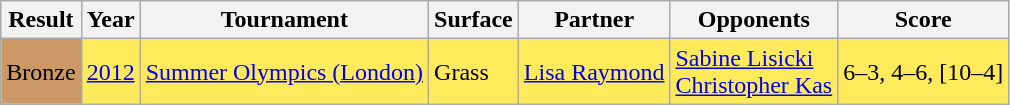<table class="sortable wikitable">
<tr>
<th>Result</th>
<th>Year</th>
<th>Tournament</th>
<th>Surface</th>
<th>Partner</th>
<th>Opponents</th>
<th class="unsortable">Score</th>
</tr>
<tr bgcolor=FFEA5C>
<td bgcolor=cc9966>Bronze</td>
<td><a href='#'>2012</a></td>
<td><a href='#'>Summer Olympics (London)</a></td>
<td>Grass</td>
<td> <a href='#'>Lisa Raymond</a></td>
<td> <a href='#'>Sabine Lisicki</a><br> <a href='#'>Christopher Kas</a></td>
<td>6–3, 4–6, [10–4]</td>
</tr>
</table>
